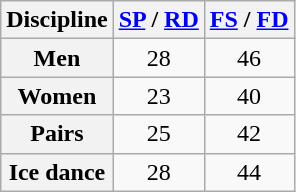<table class="wikitable unsortable" style="text-align:center;">
<tr>
<th scope="col">Discipline</th>
<th scope="col"><a href='#'>SP</a> / <a href='#'>RD</a></th>
<th scope="col"><a href='#'>FS</a> / <a href='#'>FD</a></th>
</tr>
<tr>
<th scope="row">Men</th>
<td>28</td>
<td>46</td>
</tr>
<tr>
<th scope="row">Women</th>
<td>23</td>
<td>40</td>
</tr>
<tr>
<th scope="row">Pairs</th>
<td>25</td>
<td>42</td>
</tr>
<tr>
<th scope="row">Ice dance</th>
<td>28</td>
<td>44</td>
</tr>
</table>
